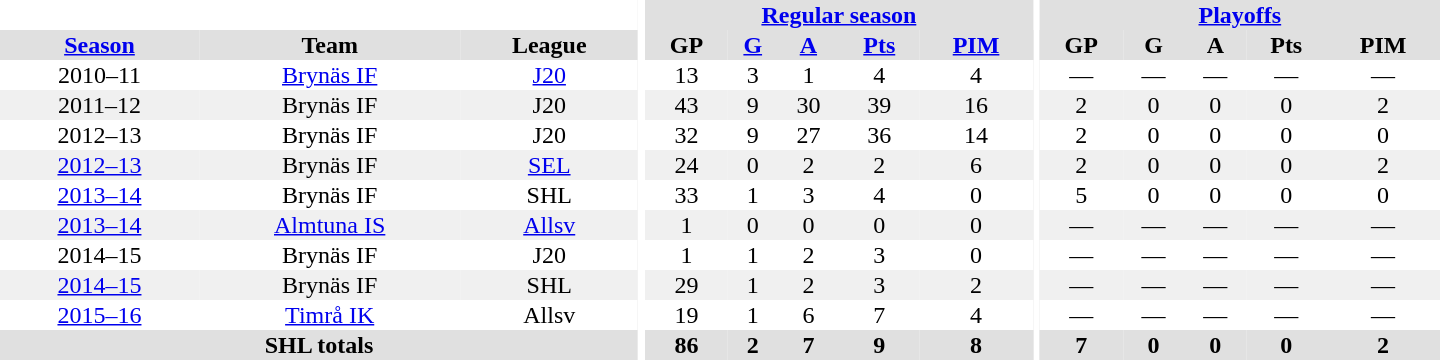<table border="0" cellpadding="1" cellspacing="0" style="text-align:center; width:60em">
<tr bgcolor="#e0e0e0">
<th colspan="3" bgcolor="#ffffff"></th>
<th rowspan="99" bgcolor="#ffffff"></th>
<th colspan="5"><a href='#'>Regular season</a></th>
<th rowspan="99" bgcolor="#ffffff"></th>
<th colspan="5"><a href='#'>Playoffs</a></th>
</tr>
<tr bgcolor="#e0e0e0">
<th><a href='#'>Season</a></th>
<th>Team</th>
<th>League</th>
<th>GP</th>
<th><a href='#'>G</a></th>
<th><a href='#'>A</a></th>
<th><a href='#'>Pts</a></th>
<th><a href='#'>PIM</a></th>
<th>GP</th>
<th>G</th>
<th>A</th>
<th>Pts</th>
<th>PIM</th>
</tr>
<tr>
<td>2010–11</td>
<td><a href='#'>Brynäs IF</a></td>
<td><a href='#'>J20</a></td>
<td>13</td>
<td>3</td>
<td>1</td>
<td>4</td>
<td>4</td>
<td>—</td>
<td>—</td>
<td>—</td>
<td>—</td>
<td>—</td>
</tr>
<tr bgcolor="#f0f0f0">
<td>2011–12</td>
<td>Brynäs IF</td>
<td>J20</td>
<td>43</td>
<td>9</td>
<td>30</td>
<td>39</td>
<td>16</td>
<td>2</td>
<td>0</td>
<td>0</td>
<td>0</td>
<td>2</td>
</tr>
<tr>
<td>2012–13</td>
<td>Brynäs IF</td>
<td>J20</td>
<td>32</td>
<td>9</td>
<td>27</td>
<td>36</td>
<td>14</td>
<td>2</td>
<td>0</td>
<td>0</td>
<td>0</td>
<td>0</td>
</tr>
<tr bgcolor="#f0f0f0">
<td><a href='#'>2012–13</a></td>
<td>Brynäs IF</td>
<td><a href='#'>SEL</a></td>
<td>24</td>
<td>0</td>
<td>2</td>
<td>2</td>
<td>6</td>
<td>2</td>
<td>0</td>
<td>0</td>
<td>0</td>
<td>2</td>
</tr>
<tr>
<td><a href='#'>2013–14</a></td>
<td>Brynäs IF</td>
<td>SHL</td>
<td>33</td>
<td>1</td>
<td>3</td>
<td>4</td>
<td>0</td>
<td>5</td>
<td>0</td>
<td>0</td>
<td>0</td>
<td>0</td>
</tr>
<tr bgcolor="#f0f0f0">
<td><a href='#'>2013–14</a></td>
<td><a href='#'>Almtuna IS</a></td>
<td><a href='#'>Allsv</a></td>
<td>1</td>
<td>0</td>
<td>0</td>
<td>0</td>
<td>0</td>
<td>—</td>
<td>—</td>
<td>—</td>
<td>—</td>
<td>—</td>
</tr>
<tr>
<td>2014–15</td>
<td>Brynäs IF</td>
<td>J20</td>
<td>1</td>
<td>1</td>
<td>2</td>
<td>3</td>
<td>0</td>
<td>—</td>
<td>—</td>
<td>—</td>
<td>—</td>
<td>—</td>
</tr>
<tr bgcolor="#f0f0f0">
<td><a href='#'>2014–15</a></td>
<td>Brynäs IF</td>
<td>SHL</td>
<td>29</td>
<td>1</td>
<td>2</td>
<td>3</td>
<td>2</td>
<td>—</td>
<td>—</td>
<td>—</td>
<td>—</td>
<td>—</td>
</tr>
<tr>
<td><a href='#'>2015–16</a></td>
<td><a href='#'>Timrå IK</a></td>
<td>Allsv</td>
<td>19</td>
<td>1</td>
<td>6</td>
<td>7</td>
<td>4</td>
<td>—</td>
<td>—</td>
<td>—</td>
<td>—</td>
<td>—</td>
</tr>
<tr bgcolor="#e0e0e0">
<th colspan = "3">SHL totals</th>
<th>86</th>
<th>2</th>
<th>7</th>
<th>9</th>
<th>8</th>
<th>7</th>
<th>0</th>
<th>0</th>
<th>0</th>
<th>2</th>
</tr>
</table>
